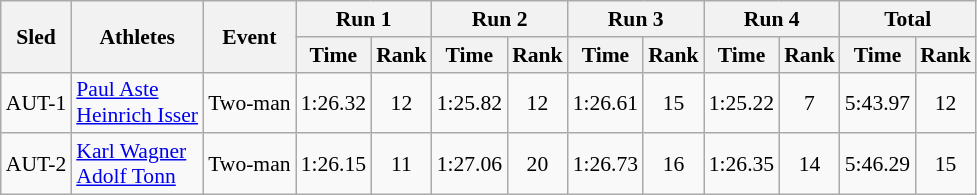<table class="wikitable" border="1" style="font-size:90%">
<tr>
<th rowspan="2">Sled</th>
<th rowspan="2">Athletes</th>
<th rowspan="2">Event</th>
<th colspan="2">Run 1</th>
<th colspan="2">Run 2</th>
<th colspan="2">Run 3</th>
<th colspan="2">Run 4</th>
<th colspan="2">Total</th>
</tr>
<tr>
<th>Time</th>
<th>Rank</th>
<th>Time</th>
<th>Rank</th>
<th>Time</th>
<th>Rank</th>
<th>Time</th>
<th>Rank</th>
<th>Time</th>
<th>Rank</th>
</tr>
<tr>
<td align="center">AUT-1</td>
<td><a href='#'>Paul Aste</a><br><a href='#'>Heinrich Isser</a></td>
<td>Two-man</td>
<td align="center">1:26.32</td>
<td align="center">12</td>
<td align="center">1:25.82</td>
<td align="center">12</td>
<td align="center">1:26.61</td>
<td align="center">15</td>
<td align="center">1:25.22</td>
<td align="center">7</td>
<td align="center">5:43.97</td>
<td align="center">12</td>
</tr>
<tr>
<td align="center">AUT-2</td>
<td><a href='#'>Karl Wagner</a><br><a href='#'>Adolf Tonn</a></td>
<td>Two-man</td>
<td align="center">1:26.15</td>
<td align="center">11</td>
<td align="center">1:27.06</td>
<td align="center">20</td>
<td align="center">1:26.73</td>
<td align="center">16</td>
<td align="center">1:26.35</td>
<td align="center">14</td>
<td align="center">5:46.29</td>
<td align="center">15</td>
</tr>
</table>
